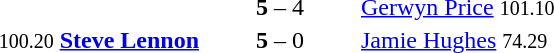<table style="text-align:center">
<tr>
<th width=223></th>
<th width=100></th>
<th width=223></th>
</tr>
<tr>
<td align=right></td>
<td><strong>5</strong> – 4</td>
<td align=left> <a href='#'>Gerwyn Price</a> <small>101.10</small></td>
</tr>
<tr>
<td align=right><small>100.20</small> <strong><a href='#'>Steve Lennon</a></strong> </td>
<td><strong>5</strong> – 0</td>
<td align=left> <a href='#'>Jamie Hughes</a> <small>74.29</small></td>
</tr>
</table>
